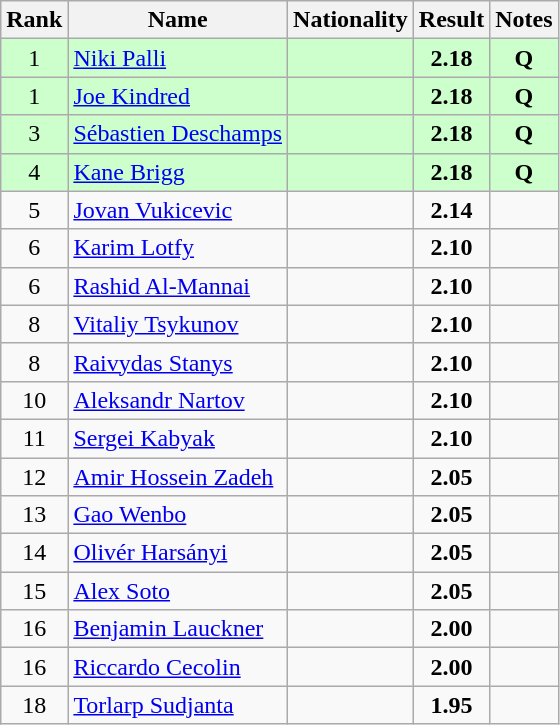<table class="wikitable sortable" style="text-align:center">
<tr>
<th>Rank</th>
<th>Name</th>
<th>Nationality</th>
<th>Result</th>
<th>Notes</th>
</tr>
<tr bgcolor=ccffcc>
<td>1</td>
<td align=left><a href='#'>Niki Palli</a></td>
<td align=left></td>
<td><strong>2.18</strong></td>
<td><strong>Q</strong></td>
</tr>
<tr bgcolor=ccffcc>
<td>1</td>
<td align=left><a href='#'>Joe Kindred</a></td>
<td align=left></td>
<td><strong>2.18</strong></td>
<td><strong>Q</strong></td>
</tr>
<tr bgcolor=ccffcc>
<td>3</td>
<td align=left><a href='#'>Sébastien Deschamps</a></td>
<td align=left></td>
<td><strong>2.18</strong></td>
<td><strong>Q</strong></td>
</tr>
<tr bgcolor=ccffcc>
<td>4</td>
<td align=left><a href='#'>Kane Brigg</a></td>
<td align=left></td>
<td><strong>2.18</strong></td>
<td><strong>Q</strong></td>
</tr>
<tr>
<td>5</td>
<td align=left><a href='#'>Jovan Vukicevic</a></td>
<td align=left></td>
<td><strong>2.14</strong></td>
<td></td>
</tr>
<tr>
<td>6</td>
<td align=left><a href='#'>Karim Lotfy</a></td>
<td align=left></td>
<td><strong>2.10</strong></td>
<td></td>
</tr>
<tr>
<td>6</td>
<td align=left><a href='#'>Rashid Al-Mannai</a></td>
<td align=left></td>
<td><strong>2.10</strong></td>
<td></td>
</tr>
<tr>
<td>8</td>
<td align=left><a href='#'>Vitaliy Tsykunov</a></td>
<td align=left></td>
<td><strong>2.10</strong></td>
<td></td>
</tr>
<tr>
<td>8</td>
<td align=left><a href='#'>Raivydas Stanys</a></td>
<td align=left></td>
<td><strong>2.10</strong></td>
<td></td>
</tr>
<tr>
<td>10</td>
<td align=left><a href='#'>Aleksandr Nartov</a></td>
<td align=left></td>
<td><strong>2.10</strong></td>
<td></td>
</tr>
<tr>
<td>11</td>
<td align=left><a href='#'>Sergei Kabyak</a></td>
<td align=left></td>
<td><strong>2.10</strong></td>
<td></td>
</tr>
<tr>
<td>12</td>
<td align=left><a href='#'>Amir Hossein Zadeh</a></td>
<td align=left></td>
<td><strong>2.05</strong></td>
<td></td>
</tr>
<tr>
<td>13</td>
<td align=left><a href='#'>Gao Wenbo</a></td>
<td align=left></td>
<td><strong>2.05</strong></td>
<td></td>
</tr>
<tr>
<td>14</td>
<td align=left><a href='#'>Olivér Harsányi</a></td>
<td align=left></td>
<td><strong>2.05</strong></td>
<td></td>
</tr>
<tr>
<td>15</td>
<td align=left><a href='#'>Alex Soto</a></td>
<td align=left></td>
<td><strong>2.05</strong></td>
<td></td>
</tr>
<tr>
<td>16</td>
<td align=left><a href='#'>Benjamin Lauckner</a></td>
<td align=left></td>
<td><strong>2.00</strong></td>
<td></td>
</tr>
<tr>
<td>16</td>
<td align=left><a href='#'>Riccardo Cecolin</a></td>
<td align=left></td>
<td><strong>2.00</strong></td>
<td></td>
</tr>
<tr>
<td>18</td>
<td align=left><a href='#'>Torlarp Sudjanta</a></td>
<td align=left></td>
<td><strong>1.95</strong></td>
<td></td>
</tr>
</table>
